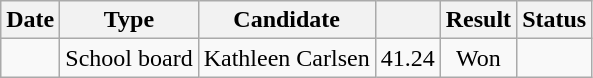<table class="wikitable sortable" style="text-align:center;">
<tr>
<th>Date</th>
<th>Type</th>
<th>Candidate</th>
<th></th>
<th>Result</th>
<th>Status</th>
</tr>
<tr>
<td></td>
<td>School board</td>
<td>Kathleen Carlsen</td>
<td>41.24</td>
<td> Won</td>
<td></td>
</tr>
</table>
